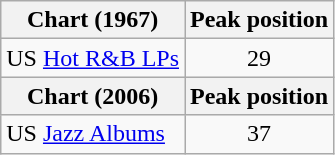<table class="wikitable">
<tr>
<th>Chart (1967)</th>
<th>Peak position</th>
</tr>
<tr>
<td>US <a href='#'>Hot R&B LPs</a></td>
<td style="text-align:center;">29</td>
</tr>
<tr>
<th>Chart (2006)</th>
<th>Peak position</th>
</tr>
<tr>
<td>US <a href='#'>Jazz Albums</a></td>
<td style="text-align:center;">37</td>
</tr>
</table>
